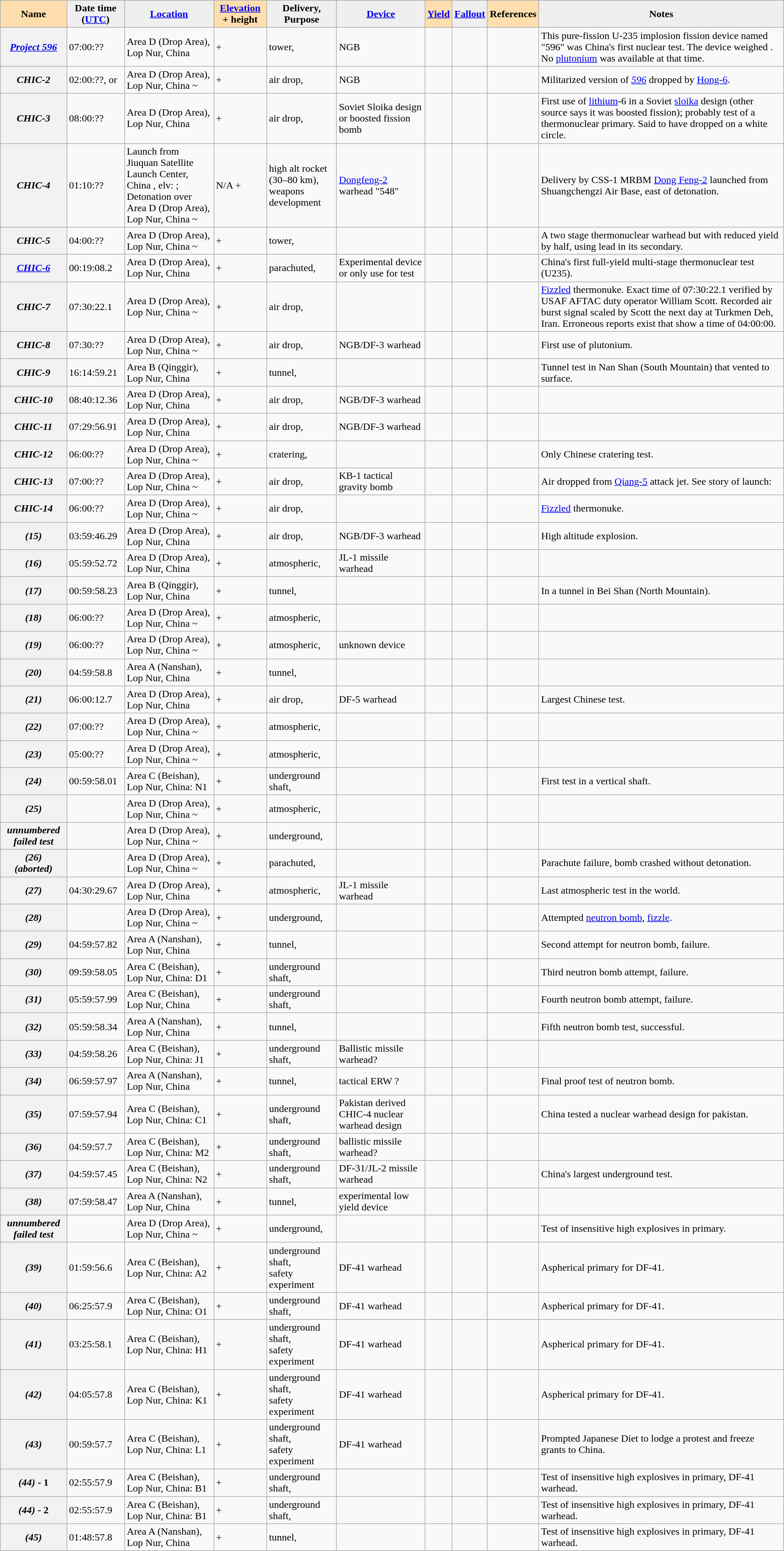<table class="wikitable sortable">
<tr>
<th style="background:#ffdead;">Name </th>
<th style="background:#efefef;">Date time (<a href='#'>UTC</a>)</th>
<th style="background:#efefef;"><a href='#'>Location</a></th>
<th style="background:#ffdead;"><a href='#'>Elevation</a> + height </th>
<th style="background:#efefef;">Delivery, <br>Purpose </th>
<th style="background:#efefef;"><a href='#'>Device</a></th>
<th style="background:#ffdead;"><a href='#'>Yield</a></th>
<th style="background:#efefef;" class="unsortable"><a href='#'>Fallout</a></th>
<th style="background:#ffdead;" class="unsortable">References</th>
<th style="background:#efefef;" class="unsortable">Notes</th>
</tr>
<tr>
<th><em><a href='#'>Project 596</a></em></th>
<td> 07:00:??</td>
<td>Area D (Drop Area), Lop Nur, China </td>
<td> + </td>
<td>tower,</td>
<td>NGB</td>
<td style="text-align:center;"></td>
<td></td>
<td></td>
<td>This pure-fission U-235 implosion fission device named "596" was China's first nuclear test. The device weighed . No <a href='#'>plutonium</a> was available at that time.</td>
</tr>
<tr>
<th><em>CHIC-2</em></th>
<td> 02:00:??, or </td>
<td>Area D (Drop Area), Lop Nur, China ~ </td>
<td> + </td>
<td>air drop,</td>
<td>NGB</td>
<td style="text-align:center;"></td>
<td></td>
<td></td>
<td>Militarized version of <em><a href='#'>596</a></em> dropped by <a href='#'>Hong-6</a>.</td>
</tr>
<tr>
<th><em>CHIC-3</em></th>
<td> 08:00:??</td>
<td>Area D (Drop Area), Lop Nur, China </td>
<td> +</td>
<td>air drop,</td>
<td>Soviet Sloika design or boosted fission bomb</td>
<td style="text-align:center;"></td>
<td></td>
<td></td>
<td>First use of <a href='#'>lithium</a>-6 in a Soviet <a href='#'>sloika</a> design (other source says it was boosted fission); probably test of a thermonuclear primary. Said to have dropped on a  white circle.</td>
</tr>
<tr>
<th><em>CHIC-4</em></th>
<td> 01:10:??</td>
<td>Launch from Jiuquan Satellite Launch Center, China , elv: ;<br>Detonation over Area D (Drop Area), Lop Nur, China ~ </td>
<td>N/A + </td>
<td>high alt rocket (30–80 km),<br>weapons development</td>
<td><a href='#'>Dongfeng-2</a> warhead "548"</td>
<td style="text-align:center;"></td>
<td></td>
<td></td>
<td>Delivery by CSS-1 MRBM <a href='#'>Dong Feng-2</a> launched from Shuangchengzi Air Base,  east of detonation.</td>
</tr>
<tr>
<th><em>CHIC-5</em></th>
<td> 04:00:??</td>
<td>Area D (Drop Area), Lop Nur, China ~ </td>
<td> + </td>
<td>tower,</td>
<td></td>
<td style="text-align:center;"></td>
<td></td>
<td></td>
<td>A two stage thermonuclear warhead but with reduced yield by half, using lead in its secondary.</td>
</tr>
<tr>
<th><em><a href='#'>CHIC-6</a></em></th>
<td> 00:19:08.2</td>
<td>Area D (Drop Area), Lop Nur, China </td>
<td> + </td>
<td>parachuted,</td>
<td>Experimental device or only use for test</td>
<td style="text-align:center;"></td>
<td></td>
<td></td>
<td>China's first full-yield multi-stage thermonuclear test (U235).</td>
</tr>
<tr>
<th><em>CHIC-7</em></th>
<td> 07:30:22.1</td>
<td>Area D (Drop Area), Lop Nur, China ~ </td>
<td> +</td>
<td>air drop,</td>
<td></td>
<td style="text-align:center;"></td>
<td></td>
<td></td>
<td><a href='#'>Fizzled</a> thermonuke. Exact time of 07:30:22.1 verified by USAF AFTAC duty operator William Scott. Recorded air burst signal scaled by Scott the next day at Turkmen Deh, Iran. Erroneous reports exist that show a time of 04:00:00.</td>
</tr>
<tr>
<th><em>CHIC-8</em></th>
<td> 07:30:??</td>
<td>Area D (Drop Area), Lop Nur, China ~ </td>
<td> +</td>
<td>air drop,</td>
<td>NGB/DF-3 warhead</td>
<td style="text-align:center;"></td>
<td></td>
<td></td>
<td>First use of plutonium.</td>
</tr>
<tr>
<th><em>CHIC-9</em></th>
<td> 16:14:59.21</td>
<td>Area B (Qinggir), Lop Nur, China </td>
<td> +</td>
<td>tunnel,</td>
<td></td>
<td style="text-align:center;"></td>
<td></td>
<td></td>
<td>Tunnel test in Nan Shan (South Mountain) that vented to surface.</td>
</tr>
<tr>
<th><em>CHIC-10</em></th>
<td> 08:40:12.36</td>
<td>Area D (Drop Area), Lop Nur, China </td>
<td> +</td>
<td>air drop,</td>
<td>NGB/DF-3 warhead</td>
<td style="text-align:center;"></td>
<td></td>
<td></td>
<td></td>
</tr>
<tr>
<th><em>CHIC-11</em></th>
<td> 07:29:56.91</td>
<td>Area D (Drop Area), Lop Nur, China </td>
<td> +</td>
<td>air drop,</td>
<td>NGB/DF-3 warhead</td>
<td style="text-align:center;"></td>
<td></td>
<td></td>
<td></td>
</tr>
<tr>
<th><em>CHIC-12</em></th>
<td> 06:00:??</td>
<td>Area D (Drop Area), Lop Nur, China ~ </td>
<td> +</td>
<td>cratering,</td>
<td></td>
<td style="text-align:center;"></td>
<td></td>
<td></td>
<td>Only Chinese cratering test.</td>
</tr>
<tr>
<th><em>CHIC-13</em></th>
<td> 07:00:??</td>
<td>Area D (Drop Area), Lop Nur, China ~ </td>
<td> +</td>
<td>air drop,</td>
<td>KB-1 tactical gravity bomb</td>
<td style="text-align:center;"></td>
<td></td>
<td></td>
<td>Air dropped from <a href='#'>Qiang-5</a> attack jet. See story of launch:</td>
</tr>
<tr>
<th><em>CHIC-14</em></th>
<td> 06:00:??</td>
<td>Area D (Drop Area), Lop Nur, China ~ </td>
<td> +</td>
<td>air drop,</td>
<td></td>
<td style="text-align:center;"></td>
<td></td>
<td></td>
<td><a href='#'>Fizzled</a> thermonuke.</td>
</tr>
<tr>
<th><em>(15)</em></th>
<td> 03:59:46.29</td>
<td>Area D (Drop Area), Lop Nur, China </td>
<td> +</td>
<td>air drop,</td>
<td>NGB/DF-3 warhead</td>
<td style="text-align:center;"></td>
<td></td>
<td></td>
<td>High altitude explosion.</td>
</tr>
<tr>
<th><em>(16)</em></th>
<td> 05:59:52.72</td>
<td>Area D (Drop Area), Lop Nur, China </td>
<td> +</td>
<td>atmospheric,</td>
<td>JL-1 missile warhead</td>
<td style="text-align:center;"></td>
<td></td>
<td></td>
<td></td>
</tr>
<tr>
<th><em>(17)</em></th>
<td> 00:59:58.23</td>
<td>Area B (Qinggir), Lop Nur, China </td>
<td> +</td>
<td>tunnel,</td>
<td></td>
<td style="text-align:center;"></td>
<td></td>
<td></td>
<td>In a tunnel in Bei Shan (North Mountain).</td>
</tr>
<tr>
<th><em>(18)</em></th>
<td> 06:00:??</td>
<td>Area D (Drop Area), Lop Nur, China ~ </td>
<td> +</td>
<td>atmospheric,</td>
<td></td>
<td style="text-align:center;"></td>
<td></td>
<td></td>
<td></td>
</tr>
<tr>
<th><em>(19)</em></th>
<td> 06:00:??</td>
<td>Area D (Drop Area), Lop Nur, China ~ </td>
<td> +</td>
<td>atmospheric,</td>
<td>unknown device</td>
<td style="text-align:center;"></td>
<td></td>
<td></td>
<td></td>
</tr>
<tr>
<th><em>(20)</em></th>
<td> 04:59:58.8</td>
<td>Area A (Nanshan), Lop Nur, China </td>
<td> +</td>
<td>tunnel,</td>
<td></td>
<td style="text-align:center;"></td>
<td></td>
<td></td>
<td></td>
</tr>
<tr>
<th><em>(21)</em></th>
<td> 06:00:12.7</td>
<td>Area D (Drop Area), Lop Nur, China </td>
<td> +</td>
<td>air drop,</td>
<td>DF-5  warhead</td>
<td style="text-align:center;"></td>
<td></td>
<td></td>
<td>Largest Chinese test.</td>
</tr>
<tr>
<th><em>(22)</em></th>
<td> 07:00:??</td>
<td>Area D (Drop Area), Lop Nur, China ~ </td>
<td> +</td>
<td>atmospheric,</td>
<td></td>
<td style="text-align:center;"></td>
<td></td>
<td></td>
<td></td>
</tr>
<tr>
<th><em>(23)</em></th>
<td> 05:00:??</td>
<td>Area D (Drop Area), Lop Nur, China ~ </td>
<td> +</td>
<td>atmospheric,</td>
<td></td>
<td style="text-align:center;"></td>
<td></td>
<td></td>
<td></td>
</tr>
<tr>
<th><em>(24)</em></th>
<td> 00:59:58.01</td>
<td>Area C (Beishan), Lop Nur, China: N1 </td>
<td> +</td>
<td>underground shaft,</td>
<td></td>
<td style="text-align:center;"></td>
<td></td>
<td></td>
<td>First test in a vertical shaft.</td>
</tr>
<tr>
<th><em>(25)</em></th>
<td></td>
<td>Area D (Drop Area), Lop Nur, China ~ </td>
<td> +</td>
<td>atmospheric,</td>
<td></td>
<td style="text-align:center;"></td>
<td></td>
<td></td>
<td></td>
</tr>
<tr>
<th><em>unnumbered failed test</em></th>
<td></td>
<td>Area D (Drop Area), Lop Nur, China ~ </td>
<td> +</td>
<td>underground,</td>
<td></td>
<td style="text-align:center;"></td>
<td></td>
<td></td>
<td></td>
</tr>
<tr>
<th><em>(26)</em><br><em>(aborted)</em></th>
<td></td>
<td>Area D (Drop Area), Lop Nur, China ~ </td>
<td> +</td>
<td>parachuted,</td>
<td></td>
<td style="text-align:center;"></td>
<td></td>
<td></td>
<td>Parachute failure, bomb crashed without detonation.</td>
</tr>
<tr>
<th><em>(27)</em></th>
<td> 04:30:29.67</td>
<td>Area D (Drop Area), Lop Nur, China </td>
<td> +</td>
<td>atmospheric,</td>
<td>JL-1 missile warhead</td>
<td style="text-align:center;"></td>
<td></td>
<td></td>
<td>Last atmospheric test in the world.</td>
</tr>
<tr>
<th><em>(28)</em></th>
<td></td>
<td>Area D (Drop Area), Lop Nur, China ~ </td>
<td> +</td>
<td>underground,</td>
<td></td>
<td style="text-align:center;"></td>
<td></td>
<td></td>
<td>Attempted <a href='#'>neutron bomb</a>, <a href='#'>fizzle</a>.</td>
</tr>
<tr>
<th><em>(29)</em></th>
<td> 04:59:57.82</td>
<td>Area A (Nanshan), Lop Nur, China </td>
<td> +</td>
<td>tunnel,</td>
<td></td>
<td style="text-align:center;"></td>
<td></td>
<td></td>
<td>Second attempt for neutron bomb, failure.</td>
</tr>
<tr>
<th><em>(30)</em></th>
<td> 09:59:58.05</td>
<td>Area C (Beishan), Lop Nur, China: D1 </td>
<td> +</td>
<td>underground shaft,</td>
<td></td>
<td style="text-align:center;"></td>
<td></td>
<td></td>
<td>Third neutron bomb attempt, failure.</td>
</tr>
<tr>
<th><em>(31)</em></th>
<td> 05:59:57.99</td>
<td>Area C (Beishan), Lop Nur, China </td>
<td> +</td>
<td>underground shaft,</td>
<td></td>
<td style="text-align:center;"></td>
<td></td>
<td></td>
<td>Fourth neutron bomb attempt, failure.</td>
</tr>
<tr>
<th><em>(32)</em></th>
<td> 05:59:58.34</td>
<td>Area A (Nanshan), Lop Nur, China </td>
<td> +</td>
<td>tunnel,</td>
<td></td>
<td style="text-align:center;"></td>
<td></td>
<td></td>
<td>Fifth neutron bomb test, successful.</td>
</tr>
<tr>
<th><em>(33)</em></th>
<td> 04:59:58.26</td>
<td>Area C (Beishan), Lop Nur, China: J1 </td>
<td> +</td>
<td>underground shaft,</td>
<td>Ballistic missile warhead?</td>
<td style="text-align:center;"></td>
<td></td>
<td></td>
<td></td>
</tr>
<tr>
<th><em>(34)</em></th>
<td> 06:59:57.97</td>
<td>Area A (Nanshan), Lop Nur, China </td>
<td> +</td>
<td>tunnel,</td>
<td>tactical ERW ?</td>
<td style="text-align:center;"></td>
<td></td>
<td></td>
<td>Final proof test of neutron bomb.</td>
</tr>
<tr>
<th><em>(35)</em></th>
<td> 07:59:57.94</td>
<td>Area C (Beishan), Lop Nur, China: C1 </td>
<td> +</td>
<td>underground shaft,</td>
<td>Pakistan derived CHIC-4 nuclear warhead design</td>
<td style="text-align:center;"></td>
<td></td>
<td></td>
<td>China tested a nuclear warhead design for pakistan.</td>
</tr>
<tr>
<th><em>(36)</em></th>
<td> 04:59:57.7</td>
<td>Area C (Beishan), Lop Nur, China: M2 </td>
<td> +</td>
<td>underground shaft,</td>
<td>ballistic missile warhead?</td>
<td style="text-align:center;"></td>
<td></td>
<td></td>
<td></td>
</tr>
<tr>
<th><em>(37)</em></th>
<td> 04:59:57.45</td>
<td>Area C (Beishan), Lop Nur, China: N2 </td>
<td> +</td>
<td>underground shaft,</td>
<td>DF-31/JL-2 missile warhead</td>
<td style="text-align:center;"></td>
<td></td>
<td></td>
<td>China's largest underground test.</td>
</tr>
<tr>
<th><em>(38)</em></th>
<td> 07:59:58.47</td>
<td>Area A (Nanshan), Lop Nur, China </td>
<td> +</td>
<td>tunnel,</td>
<td>experimental low yield device</td>
<td style="text-align:center;"></td>
<td></td>
<td></td>
<td></td>
</tr>
<tr>
<th><em>unnumbered failed test</em></th>
<td></td>
<td>Area D (Drop Area), Lop Nur, China ~ </td>
<td> +</td>
<td>underground,</td>
<td></td>
<td style="text-align:center;"></td>
<td></td>
<td></td>
<td>Test of insensitive high explosives in primary.</td>
</tr>
<tr>
<th><em>(39)</em></th>
<td> 01:59:56.6</td>
<td>Area C (Beishan), Lop Nur, China: A2 </td>
<td> +</td>
<td>underground shaft,<br>safety experiment</td>
<td>DF-41  warhead</td>
<td style="text-align:center;"></td>
<td></td>
<td></td>
<td>Aspherical primary for DF-41.</td>
</tr>
<tr>
<th><em>(40)</em></th>
<td> 06:25:57.9</td>
<td>Area C (Beishan), Lop Nur, China: O1 </td>
<td> +</td>
<td>underground shaft,</td>
<td>DF-41  warhead</td>
<td style="text-align:center;"></td>
<td></td>
<td></td>
<td>Aspherical primary for DF-41.</td>
</tr>
<tr>
<th><em>(41)</em></th>
<td> 03:25:58.1</td>
<td>Area C (Beishan), Lop Nur, China: H1 </td>
<td> +</td>
<td>underground shaft,<br>safety experiment</td>
<td>DF-41  warhead</td>
<td style="text-align:center;"></td>
<td></td>
<td></td>
<td>Aspherical primary for DF-41.</td>
</tr>
<tr>
<th><em>(42)</em></th>
<td> 04:05:57.8</td>
<td>Area C (Beishan), Lop Nur, China: K1 </td>
<td> +</td>
<td>underground shaft,<br>safety experiment</td>
<td>DF-41  warhead</td>
<td style="text-align:center;"></td>
<td></td>
<td></td>
<td>Aspherical primary for DF-41.</td>
</tr>
<tr>
<th><em>(43)</em></th>
<td> 00:59:57.7</td>
<td>Area C (Beishan), Lop Nur, China: L1 </td>
<td> +</td>
<td>underground shaft,<br>safety experiment</td>
<td>DF-41  warhead</td>
<td style="text-align:center;"></td>
<td></td>
<td></td>
<td>Prompted Japanese Diet to lodge a protest and freeze grants to China.</td>
</tr>
<tr>
<th><em>(44)</em> - 1</th>
<td> 02:55:57.9</td>
<td>Area C (Beishan), Lop Nur, China: B1 </td>
<td> +</td>
<td>underground shaft,</td>
<td></td>
<td style="text-align:center;"></td>
<td></td>
<td></td>
<td>Test of insensitive high explosives in primary, DF-41 warhead.</td>
</tr>
<tr>
<th><em>(44)</em> - 2</th>
<td> 02:55:57.9</td>
<td>Area C (Beishan), Lop Nur, China: B1 </td>
<td> +</td>
<td>underground shaft,</td>
<td></td>
<td style="text-align:center;"></td>
<td></td>
<td></td>
<td>Test of insensitive high explosives in primary, DF-41 warhead.</td>
</tr>
<tr>
<th><em>(45)</em></th>
<td> 01:48:57.8</td>
<td>Area A (Nanshan), Lop Nur, China </td>
<td> +</td>
<td>tunnel,</td>
<td></td>
<td style="text-align:center;"></td>
<td></td>
<td></td>
<td>Test of insensitive high explosives in primary, DF-41 warhead.</td>
</tr>
</table>
